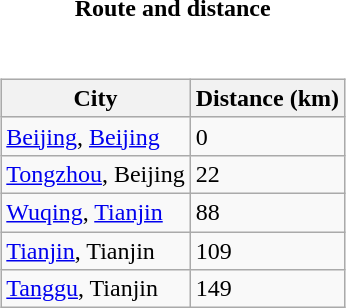<table style="font-size:100%;">
<tr>
<td width="33%" align="center"><strong>Route and distance</strong></td>
</tr>
<tr valign="top">
<td><br><table class="wikitable sortable" style="margin-left:auto;margin-right:auto">
<tr bgcolor="#ececec">
<th>City</th>
<th>Distance (km)</th>
</tr>
<tr>
<td><a href='#'>Beijing</a>, <a href='#'>Beijing</a></td>
<td>0</td>
</tr>
<tr>
<td><a href='#'>Tongzhou</a>, Beijing</td>
<td>22</td>
</tr>
<tr>
<td><a href='#'>Wuqing</a>, <a href='#'>Tianjin</a></td>
<td>88</td>
</tr>
<tr>
<td><a href='#'>Tianjin</a>, Tianjin</td>
<td>109</td>
</tr>
<tr>
<td><a href='#'>Tanggu</a>, Tianjin</td>
<td>149</td>
</tr>
</table>
</td>
</tr>
</table>
